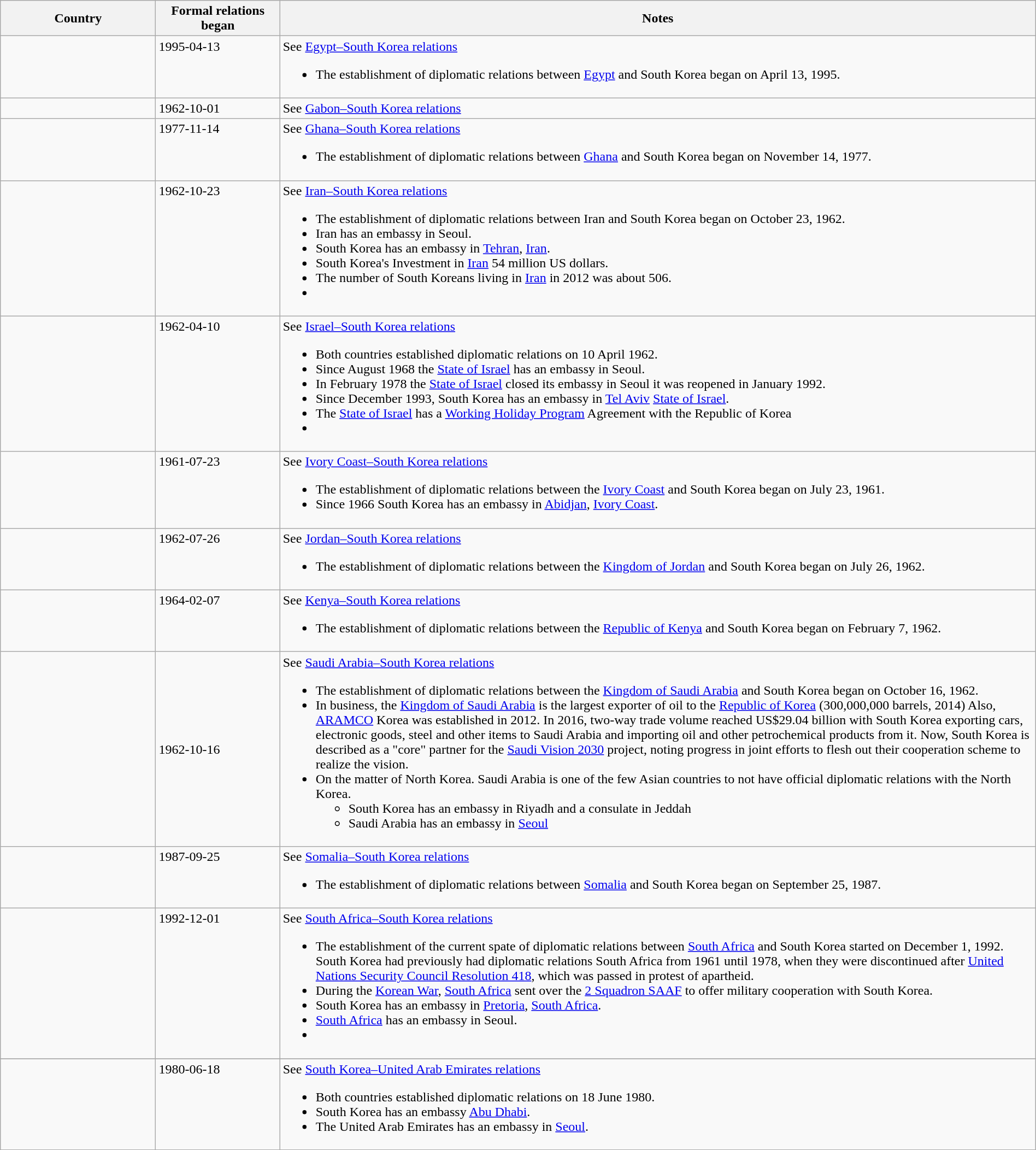<table class="wikitable sortable" style="width:100%; margin:auto;">
<tr>
<th style="width:15%;">Country</th>
<th style="width:12%;">Formal relations began</th>
<th>Notes</th>
</tr>
<tr valign="top">
<td></td>
<td>1995-04-13</td>
<td>See <a href='#'>Egypt–South Korea relations</a><br><ul><li>The establishment of diplomatic relations between <a href='#'>Egypt</a> and South Korea began on April 13, 1995.</li></ul></td>
</tr>
<tr>
<td></td>
<td>1962-10-01</td>
<td>See <a href='#'>Gabon–South Korea relations</a></td>
</tr>
<tr valign="top">
<td></td>
<td>1977-11-14</td>
<td>See <a href='#'>Ghana–South Korea relations</a><br><ul><li>The establishment of diplomatic relations between <a href='#'>Ghana</a> and South Korea began on November 14, 1977.</li></ul></td>
</tr>
<tr valign="top">
<td></td>
<td> 1962-10-23</td>
<td>See <a href='#'>Iran–South Korea relations</a><br><ul><li>The establishment of diplomatic relations between Iran and South Korea began on October 23, 1962.</li><li>Iran has an embassy in Seoul.</li><li>South Korea has an embassy in <a href='#'>Tehran</a>, <a href='#'>Iran</a>.</li><li>South Korea's Investment in <a href='#'>Iran</a> 54 million US dollars.</li><li>The number of South Koreans living in <a href='#'>Iran</a> in 2012 was about 506.</li><li></li></ul></td>
</tr>
<tr valign="top">
<td></td>
<td>1962-04-10</td>
<td>See <a href='#'>Israel–South Korea relations</a><br><ul><li>Both countries established diplomatic relations on 10 April 1962.</li><li>Since August 1968 the <a href='#'>State of Israel</a> has an embassy in Seoul.</li><li>In February 1978 the <a href='#'>State of Israel</a> closed its embassy in Seoul it was reopened in January 1992.</li><li>Since December 1993, South Korea has an embassy in <a href='#'>Tel Aviv</a> <a href='#'>State of Israel</a>.</li><li>The <a href='#'>State of Israel</a> has a <a href='#'>Working Holiday Program</a> Agreement with the Republic of Korea</li><li></li></ul></td>
</tr>
<tr valign="top">
<td></td>
<td>1961-07-23</td>
<td>See <a href='#'>Ivory Coast–South Korea relations</a><br><ul><li>The establishment of diplomatic relations between the <a href='#'>Ivory Coast</a> and South Korea began on July 23, 1961.</li><li>Since 1966 South Korea has an embassy in <a href='#'>Abidjan</a>, <a href='#'>Ivory Coast</a>.</li></ul></td>
</tr>
<tr valign="top">
<td></td>
<td> 1962-07-26</td>
<td>See <a href='#'>Jordan–South Korea relations</a><br><ul><li>The establishment of diplomatic relations between the <a href='#'>Kingdom of Jordan</a> and South Korea began on July 26, 1962.</li></ul></td>
</tr>
<tr valign="top">
<td></td>
<td>1964-02-07</td>
<td>See <a href='#'>Kenya–South Korea relations</a><br><ul><li>The establishment of diplomatic relations between the <a href='#'>Republic of Kenya</a> and South Korea began on February 7, 1962.</li></ul></td>
</tr>
<tr>
<td></td>
<td>1962-10-16</td>
<td>See <a href='#'>Saudi Arabia–South Korea relations</a><br><ul><li>The establishment of diplomatic relations between the <a href='#'>Kingdom of Saudi Arabia</a> and South Korea began on October 16, 1962.</li><li>In business, the <a href='#'>Kingdom of Saudi Arabia</a> is the largest exporter of oil to the <a href='#'>Republic of Korea</a> (300,000,000 barrels, 2014) Also, <a href='#'>ARAMCO</a> Korea was established in 2012. In 2016, two-way trade volume reached US$29.04 billion with South Korea exporting cars, electronic goods, steel and other items to Saudi Arabia and importing oil and other petrochemical products from it. Now, South Korea is described as a "core" partner for the <a href='#'>Saudi Vision 2030</a> project, noting progress in joint efforts to flesh out their cooperation scheme to realize the vision.</li><li>On the matter of North Korea. Saudi Arabia is one of the few Asian countries to not have official diplomatic relations with the North Korea.<ul><li>South Korea has an embassy in Riyadh and a consulate in Jeddah</li><li>Saudi Arabia has an embassy in <a href='#'>Seoul</a></li></ul></li></ul></td>
</tr>
<tr valign="top">
<td></td>
<td>1987-09-25</td>
<td>See <a href='#'>Somalia–South Korea relations</a><br><ul><li>The establishment of diplomatic relations between <a href='#'>Somalia</a> and South Korea began on September 25, 1987.</li></ul></td>
</tr>
<tr valign="top">
<td></td>
<td> 1992-12-01</td>
<td>See <a href='#'>South Africa–South Korea relations</a><br><ul><li>The establishment of the current spate of diplomatic relations between <a href='#'>South Africa</a> and South Korea started on December 1, 1992. South Korea had previously had diplomatic relations South Africa from 1961 until 1978, when they were discontinued after <a href='#'>United Nations Security Council Resolution 418</a>, which was passed in protest of apartheid.</li><li>During the <a href='#'>Korean War</a>, <a href='#'>South Africa</a> sent over the <a href='#'>2 Squadron SAAF</a> to offer military cooperation with South Korea.</li><li>South Korea has an embassy in <a href='#'>Pretoria</a>, <a href='#'>South Africa</a>.</li><li><a href='#'>South Africa</a> has an embassy in Seoul.</li><li></li></ul></td>
</tr>
<tr>
</tr>
<tr valign="top">
<td></td>
<td> 1980-06-18</td>
<td>See <a href='#'>South Korea–United Arab Emirates relations</a><br><ul><li>Both countries established diplomatic relations on 18 June 1980.</li><li>South Korea has an embassy <a href='#'>Abu Dhabi</a>.</li><li>The United Arab Emirates has an embassy in <a href='#'>Seoul</a>.</li></ul></td>
</tr>
</table>
